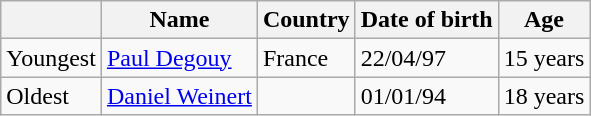<table class="wikitable">
<tr>
<th></th>
<th>Name</th>
<th>Country</th>
<th>Date of birth</th>
<th>Age</th>
</tr>
<tr>
<td>Youngest</td>
<td><a href='#'>Paul Degouy</a></td>
<td>  France</td>
<td>22/04/97</td>
<td>15 years</td>
</tr>
<tr>
<td>Oldest</td>
<td><a href='#'>Daniel Weinert</a></td>
<td></td>
<td>01/01/94</td>
<td>18 years</td>
</tr>
</table>
